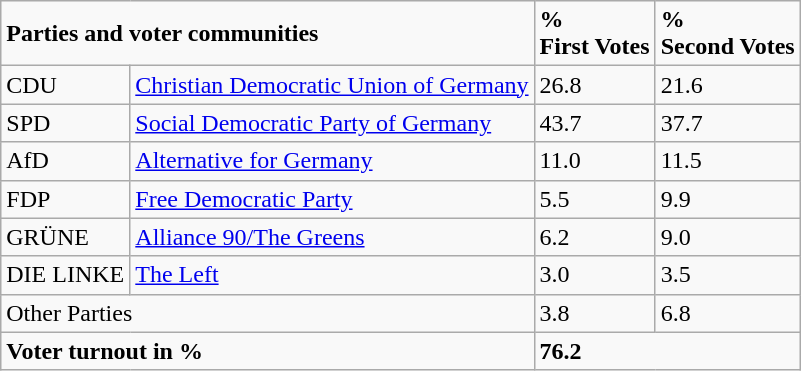<table class="wikitable">
<tr --  class="hintergrundfarbe5">
<td colspan="2"><strong>Parties and voter communities</strong></td>
<td><strong>%</strong><br><strong>First Votes</strong></td>
<td><strong>%</strong><br><strong>Second Votes</strong></td>
</tr>
<tr --->
<td>CDU</td>
<td><a href='#'>Christian Democratic Union of Germany</a></td>
<td>26.8</td>
<td>21.6</td>
</tr>
<tr --->
<td>SPD</td>
<td><a href='#'>Social Democratic Party of Germany</a></td>
<td>43.7</td>
<td>37.7</td>
</tr>
<tr --->
<td>AfD</td>
<td><a href='#'>Alternative for Germany</a></td>
<td>11.0</td>
<td>11.5</td>
</tr>
<tr>
<td>FDP</td>
<td><a href='#'>Free Democratic Party</a></td>
<td>5.5</td>
<td>9.9</td>
</tr>
<tr>
<td>GRÜNE</td>
<td><a href='#'>Alliance 90/The Greens</a></td>
<td>6.2</td>
<td>9.0</td>
</tr>
<tr>
<td>DIE LINKE</td>
<td><a href='#'>The Left</a></td>
<td>3.0</td>
<td>3.5</td>
</tr>
<tr>
<td colspan="2">Other Parties</td>
<td>3.8</td>
<td>6.8</td>
</tr>
<tr -- class="hintergrundfarbe5">
<td colspan="2"><strong>Voter turnout in %</strong></td>
<td colspan="2"><strong>76.2</strong></td>
</tr>
</table>
